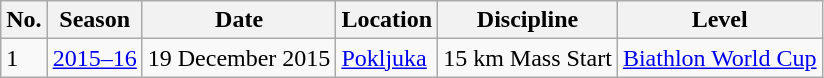<table class="wikitable">
<tr>
<th>No.</th>
<th>Season</th>
<th>Date</th>
<th>Location</th>
<th>Discipline</th>
<th>Level</th>
</tr>
<tr>
<td>1</td>
<td><a href='#'>2015–16</a></td>
<td>19 December 2015</td>
<td> <a href='#'>Pokljuka</a></td>
<td>15 km Mass Start</td>
<td><a href='#'>Biathlon World Cup</a></td>
</tr>
</table>
